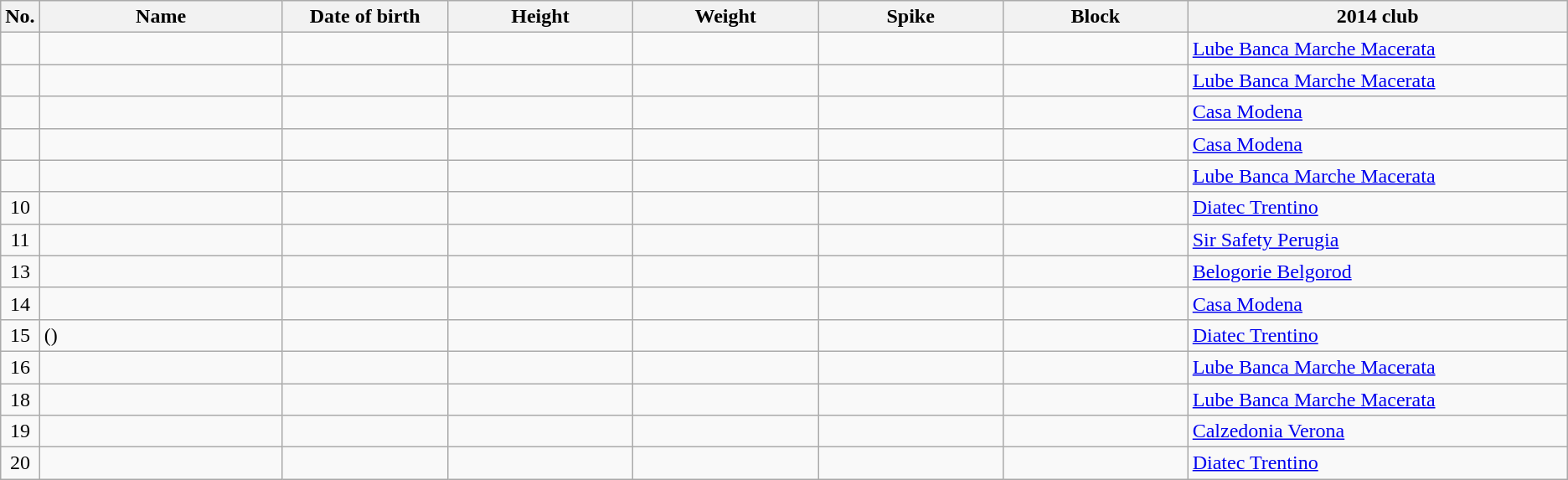<table class="wikitable sortable" style="font-size:100%; text-align:center;">
<tr>
<th>No.</th>
<th style="width:12em">Name</th>
<th style="width:8em">Date of birth</th>
<th style="width:9em">Height</th>
<th style="width:9em">Weight</th>
<th style="width:9em">Spike</th>
<th style="width:9em">Block</th>
<th style="width:19em">2014 club</th>
</tr>
<tr>
<td></td>
<td align=left></td>
<td align=right></td>
<td></td>
<td></td>
<td></td>
<td></td>
<td align=left> <a href='#'>Lube Banca Marche Macerata</a></td>
</tr>
<tr>
<td></td>
<td align=left></td>
<td align=right></td>
<td></td>
<td></td>
<td></td>
<td></td>
<td align=left> <a href='#'>Lube Banca Marche Macerata</a></td>
</tr>
<tr>
<td></td>
<td align=left></td>
<td align=right></td>
<td></td>
<td></td>
<td></td>
<td></td>
<td align=left> <a href='#'>Casa Modena</a></td>
</tr>
<tr>
<td></td>
<td align=left></td>
<td align=right></td>
<td></td>
<td></td>
<td></td>
<td></td>
<td align=left> <a href='#'>Casa Modena</a></td>
</tr>
<tr>
<td></td>
<td align=left></td>
<td align=right></td>
<td></td>
<td></td>
<td></td>
<td></td>
<td align=left> <a href='#'>Lube Banca Marche Macerata</a></td>
</tr>
<tr>
<td>10</td>
<td align=left></td>
<td align=right></td>
<td></td>
<td></td>
<td></td>
<td></td>
<td align=left> <a href='#'>Diatec Trentino</a></td>
</tr>
<tr>
<td>11</td>
<td align=left></td>
<td align=right></td>
<td></td>
<td></td>
<td></td>
<td></td>
<td align=left> <a href='#'>Sir Safety Perugia</a></td>
</tr>
<tr>
<td>13</td>
<td align=left></td>
<td align=right></td>
<td></td>
<td></td>
<td></td>
<td></td>
<td align=left> <a href='#'>Belogorie Belgorod</a></td>
</tr>
<tr>
<td>14</td>
<td align=left></td>
<td align=right></td>
<td></td>
<td></td>
<td></td>
<td></td>
<td align=left> <a href='#'>Casa Modena</a></td>
</tr>
<tr>
<td>15</td>
<td align=left> ()</td>
<td align=right></td>
<td></td>
<td></td>
<td></td>
<td></td>
<td align=left> <a href='#'>Diatec Trentino</a></td>
</tr>
<tr>
<td>16</td>
<td align=left></td>
<td align=right></td>
<td></td>
<td></td>
<td></td>
<td></td>
<td align=left> <a href='#'>Lube Banca Marche Macerata</a></td>
</tr>
<tr>
<td>18</td>
<td align=left></td>
<td align=right></td>
<td></td>
<td></td>
<td></td>
<td></td>
<td align=left> <a href='#'>Lube Banca Marche Macerata</a></td>
</tr>
<tr>
<td>19</td>
<td align=left></td>
<td align=right></td>
<td></td>
<td></td>
<td></td>
<td></td>
<td align=left> <a href='#'>Calzedonia Verona</a></td>
</tr>
<tr>
<td>20</td>
<td align=left></td>
<td align=right></td>
<td></td>
<td></td>
<td></td>
<td></td>
<td align=left> <a href='#'>Diatec Trentino</a></td>
</tr>
</table>
